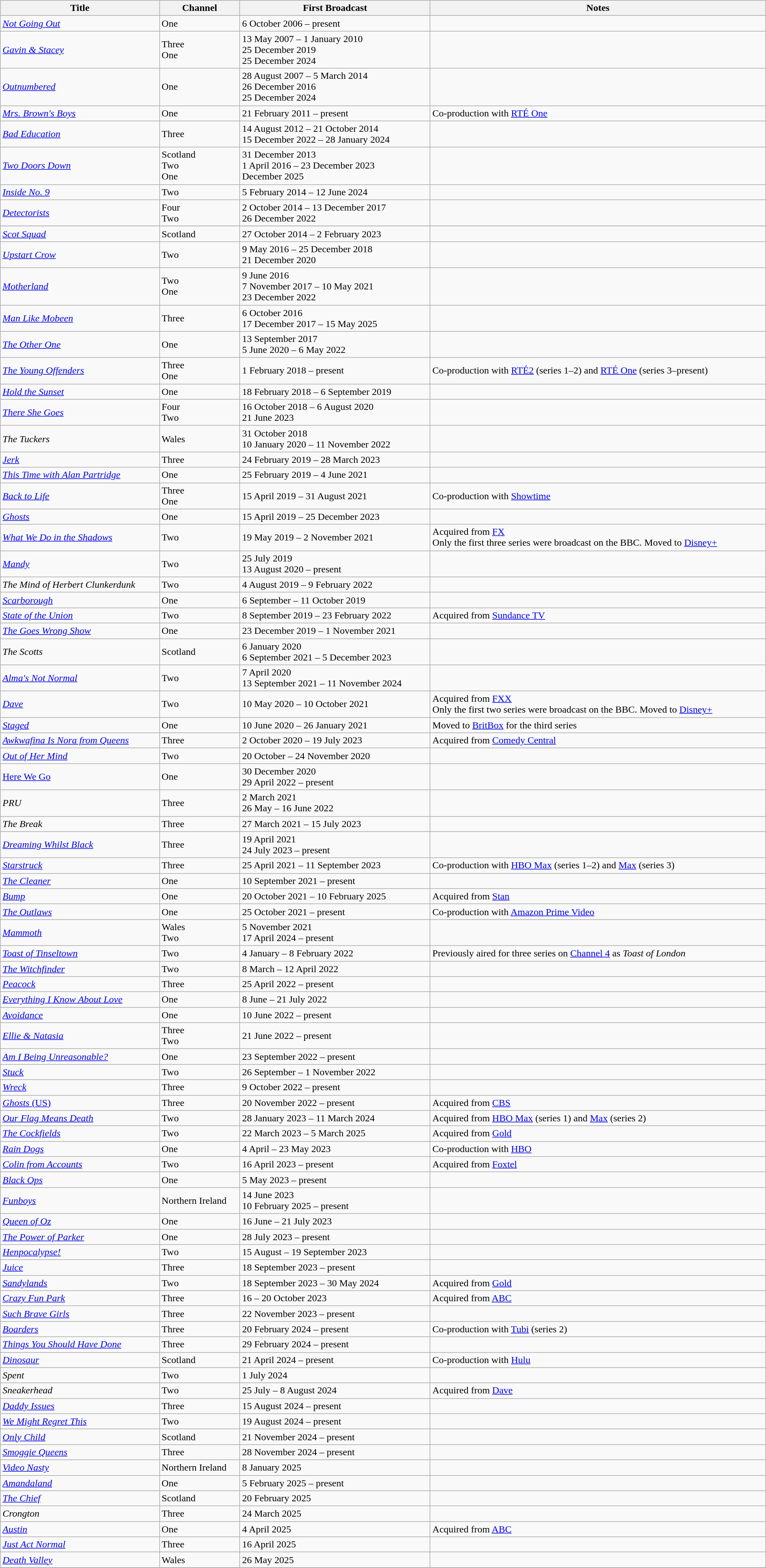<table class="wikitable plainrowheaders sortable" style="width:100%;">
<tr>
<th scope=col>Title</th>
<th scope=col>Channel</th>
<th scope=col>First Broadcast</th>
<th scope=col>Notes</th>
</tr>
<tr>
<td><em><a href='#'>Not Going Out</a></em></td>
<td>One</td>
<td>6 October 2006 – present</td>
<td></td>
</tr>
<tr>
<td><em><a href='#'>Gavin & Stacey</a></em></td>
<td>Three <em></em><br> One <em></em></td>
<td>13 May 2007 – 1 January 2010<br> 25 December 2019 <em></em><br> 25 December 2024 <em></em></td>
<td></td>
</tr>
<tr>
<td><em><a href='#'>Outnumbered</a></em></td>
<td>One</td>
<td>28 August 2007 – 5 March 2014<br>26 December 2016 <em></em><br> 25 December 2024 <em></em></td>
<td></td>
</tr>
<tr>
<td><em><a href='#'>Mrs. Brown's Boys</a></em></td>
<td>One</td>
<td>21 February 2011 – present</td>
<td>Co-production with <a href='#'>RTÉ One</a></td>
</tr>
<tr>
<td><em><a href='#'>Bad Education</a></em></td>
<td>Three</td>
<td>14 August 2012 – 21 October 2014<br> 15 December 2022 – 28 January 2024 <em></em></td>
<td></td>
</tr>
<tr>
<td><em><a href='#'>Two Doors Down</a></em></td>
<td>Scotland <em></em><br> Two <em></em><br> One <em></em></td>
<td>31 December 2013 <em></em><br> 1 April 2016 – 23 December 2023<br> December 2025 <em></em></td>
<td></td>
</tr>
<tr>
<td><em><a href='#'>Inside No. 9</a></em></td>
<td>Two</td>
<td>5 February 2014 – 12 June 2024</td>
<td></td>
</tr>
<tr>
<td><em><a href='#'>Detectorists</a></em></td>
<td>Four <em></em><br> Two <em></em></td>
<td>2 October 2014 – 13 December 2017<br> 26 December 2022 <em></em></td>
<td></td>
</tr>
<tr>
</tr>
<tr>
<td><em><a href='#'>Scot Squad</a></em></td>
<td>Scotland</td>
<td>27 October 2014 – 2 February 2023</td>
<td></td>
</tr>
<tr>
<td><em><a href='#'>Upstart Crow</a></em></td>
<td>Two</td>
<td>9 May 2016 – 25 December 2018<br> 21 December 2020 <em></em></td>
<td></td>
</tr>
<tr>
<td><em><a href='#'>Motherland</a></em></td>
<td>Two <em></em><br>One <em></em></td>
<td>9 June 2016 <em></em><br> 7 November 2017 – 10 May 2021<br> 23 December 2022 <em></em></td>
<td></td>
</tr>
<tr>
<td><em><a href='#'>Man Like Mobeen</a></em></td>
<td>Three</td>
<td>6 October 2016 <em></em><br> 17 December 2017 – 15 May 2025</td>
<td></td>
</tr>
<tr>
<td><em><a href='#'>The Other One</a></em></td>
<td>One</td>
<td>13 September 2017 <em></em><br> 5 June 2020 – 6 May 2022</td>
<td></td>
</tr>
<tr>
<td><em><a href='#'>The Young Offenders</a></em></td>
<td>Three <em></em><br> One <em></em></td>
<td>1 February 2018 – present</td>
<td>Co-production with <a href='#'>RTÉ2</a> (series 1–2) and <a href='#'>RTÉ One</a> (series 3–present)</td>
</tr>
<tr>
<td><em><a href='#'>Hold the Sunset</a></em></td>
<td>One</td>
<td>18 February 2018 – 6 September 2019</td>
<td></td>
</tr>
<tr>
<td><em><a href='#'>There She Goes</a></em></td>
<td>Four <em></em><br> Two <em></em></td>
<td>16 October 2018 – 6 August 2020<br> 21 June 2023 <em></em></td>
<td></td>
</tr>
<tr>
<td><em>The Tuckers</em></td>
<td>Wales</td>
<td>31 October 2018 <em></em><br> 10 January 2020 – 11 November 2022</td>
<td></td>
</tr>
<tr>
<td><em><a href='#'>Jerk</a></em></td>
<td>Three</td>
<td>24 February 2019 – 28 March 2023</td>
<td></td>
</tr>
<tr>
<td><em><a href='#'>This Time with Alan Partridge</a></em></td>
<td>One</td>
<td>25 February 2019 – 4 June 2021</td>
<td></td>
</tr>
<tr>
<td><em><a href='#'>Back to Life</a></em></td>
<td>Three <em></em><br> One <em></em></td>
<td>15 April 2019 – 31 August 2021</td>
<td>Co-production with <a href='#'>Showtime</a></td>
</tr>
<tr>
<td><em><a href='#'>Ghosts</a></em></td>
<td>One</td>
<td>15 April 2019 – 25 December 2023</td>
<td></td>
</tr>
<tr>
<td><em><a href='#'>What We Do in the Shadows</a></em></td>
<td>Two</td>
<td>19 May 2019 – 2 November 2021</td>
<td>Acquired from <a href='#'>FX</a><br> Only the first three series were broadcast on the BBC. Moved to <a href='#'>Disney+</a></td>
</tr>
<tr>
<td><em><a href='#'>Mandy</a></em></td>
<td>Two</td>
<td>25 July 2019 <em></em><br>13 August 2020 – present</td>
<td></td>
</tr>
<tr>
<td><em>The Mind of Herbert Clunkerdunk</em></td>
<td>Two</td>
<td>4 August 2019 – 9 February 2022</td>
<td></td>
</tr>
<tr>
<td><em><a href='#'>Scarborough</a></em></td>
<td>One</td>
<td>6 September – 11 October 2019</td>
<td></td>
</tr>
<tr>
<td><em><a href='#'>State of the Union</a></em></td>
<td>Two</td>
<td>8 September 2019 – 23 February 2022</td>
<td>Acquired from <a href='#'>Sundance TV</a></td>
</tr>
<tr>
<td><em><a href='#'>The Goes Wrong Show</a></em></td>
<td>One</td>
<td>23 December 2019 – 1 November 2021</td>
<td></td>
</tr>
<tr>
<td><em>The Scotts</em></td>
<td>Scotland</td>
<td>6 January 2020 <em></em><br> 6 September 2021 – 5 December 2023</td>
<td></td>
</tr>
<tr>
<td><em><a href='#'>Alma's Not Normal</a></em></td>
<td>Two</td>
<td>7 April 2020 <em></em><br> 13 September 2021 – 11 November 2024</td>
<td></td>
</tr>
<tr>
<td><em><a href='#'>Dave</a></em></td>
<td>Two</td>
<td>10 May 2020 – 10 October 2021</td>
<td>Acquired from <a href='#'>FXX</a><br> Only the first two series were broadcast on the BBC. Moved to <a href='#'>Disney+</a></td>
</tr>
<tr>
<td><em><a href='#'>Staged</a></em></td>
<td>One</td>
<td>10 June 2020 – 26 January 2021</td>
<td>Moved to <a href='#'>BritBox</a> for the third series</td>
</tr>
<tr>
<td><em><a href='#'>Awkwafina Is Nora from Queens</a></em></td>
<td>Three</td>
<td>2 October 2020 – 19 July 2023</td>
<td>Acquired from <a href='#'>Comedy Central</a></td>
</tr>
<tr>
<td><em><a href='#'>Out of Her Mind</a></em></td>
<td>Two</td>
<td>20 October – 24 November 2020</td>
<td></td>
</tr>
<tr>
<td><em><a href='#'></em>Here We Go<em></a></em></td>
<td>One</td>
<td>30 December 2020 <em></em><br> 29 April 2022 – present</td>
<td></td>
</tr>
<tr>
<td><em>PRU</em></td>
<td>Three</td>
<td>2 March 2021 <em></em><br> 26 May – 16 June 2022</td>
<td></td>
</tr>
<tr>
<td><em>The Break</em></td>
<td>Three</td>
<td>27 March 2021 – 15 July 2023</td>
<td></td>
</tr>
<tr>
<td><em><a href='#'>Dreaming Whilst Black</a></em></td>
<td>Three</td>
<td>19 April 2021 <em></em><br> 24 July 2023 – present</td>
<td></td>
</tr>
<tr>
<td><em><a href='#'>Starstruck</a></em></td>
<td>Three</td>
<td>25 April 2021 – 11 September 2023</td>
<td>Co-production with <a href='#'>HBO Max</a> (series 1–2) and <a href='#'>Max</a> (series 3)</td>
</tr>
<tr>
<td><em><a href='#'>The Cleaner</a></em></td>
<td>One</td>
<td>10 September 2021 – present</td>
<td></td>
</tr>
<tr>
<td><em><a href='#'>Bump</a></em></td>
<td>One</td>
<td>20 October 2021 – 10 February 2025</td>
<td>Acquired from <a href='#'>Stan</a></td>
</tr>
<tr>
<td><em><a href='#'>The Outlaws</a></em></td>
<td>One</td>
<td>25 October 2021 – present</td>
<td>Co-production with <a href='#'>Amazon Prime Video</a></td>
</tr>
<tr>
<td><em><a href='#'>Mammoth</a></em></td>
<td>Wales <em></em><br>Two <em></em></td>
<td>5 November 2021 <em></em><br> 17 April 2024 – present</td>
<td></td>
</tr>
<tr>
<td><em><a href='#'>Toast of Tinseltown</a></em></td>
<td>Two</td>
<td>4 January – 8 February 2022</td>
<td>Previously aired for three series on <a href='#'>Channel 4</a> as <em>Toast of London</em></td>
</tr>
<tr>
<td><em><a href='#'>The Witchfinder</a></em></td>
<td>Two</td>
<td>8 March – 12 April 2022</td>
<td></td>
</tr>
<tr>
<td><em><a href='#'>Peacock</a></em></td>
<td>Three</td>
<td>25 April 2022 – present</td>
<td></td>
</tr>
<tr>
<td><em><a href='#'>Everything I Know About Love</a></em></td>
<td>One</td>
<td>8 June – 21 July 2022</td>
<td></td>
</tr>
<tr>
<td><em><a href='#'>Avoidance</a></em></td>
<td>One</td>
<td>10 June 2022 – present</td>
<td></td>
</tr>
<tr>
<td><em><a href='#'>Ellie & Natasia</a></em></td>
<td>Three<em> </em><br> Two<em> </em></td>
<td>21 June 2022 – present</td>
<td></td>
</tr>
<tr>
<td><em><a href='#'>Am I Being Unreasonable?</a></em></td>
<td>One</td>
<td>23 September 2022 – present</td>
<td></td>
</tr>
<tr>
<td><em><a href='#'>Stuck</a></em></td>
<td>Two</td>
<td>26 September – 1 November 2022</td>
<td></td>
</tr>
<tr>
<td><em><a href='#'>Wreck</a></em></td>
<td>Three</td>
<td>9 October 2022 – present</td>
<td></td>
</tr>
<tr>
<td><a href='#'><em>Ghosts</em> (US)</a></td>
<td>Three</td>
<td>20 November 2022 – present</td>
<td>Acquired from <a href='#'>CBS</a></td>
</tr>
<tr>
<td><em><a href='#'>Our Flag Means Death</a></em></td>
<td>Two</td>
<td>28 January 2023 – 11 March 2024</td>
<td>Acquired from <a href='#'>HBO Max</a> (series 1) and <a href='#'>Max</a> (series 2)</td>
</tr>
<tr>
<td><em><a href='#'>The Cockfields</a></em></td>
<td>Two</td>
<td>22 March 2023 – 5 March 2025</td>
<td>Acquired from <a href='#'>Gold</a></td>
</tr>
<tr>
<td><em><a href='#'>Rain Dogs</a></em></td>
<td>One</td>
<td>4 April – 23 May 2023</td>
<td>Co-production with <a href='#'>HBO</a></td>
</tr>
<tr>
<td><em><a href='#'>Colin from Accounts</a></em></td>
<td>Two</td>
<td>16 April 2023 – present</td>
<td>Acquired from <a href='#'>Foxtel</a></td>
</tr>
<tr>
<td><em><a href='#'>Black Ops</a></em></td>
<td>One</td>
<td>5 May 2023 – present</td>
<td></td>
</tr>
<tr>
<td><em><a href='#'>Funboys</a></em></td>
<td>Northern Ireland</td>
<td>14 June 2023 <em></em><br>10 February 2025 – present</td>
<td></td>
</tr>
<tr>
<td><em><a href='#'>Queen of Oz</a></em></td>
<td>One</td>
<td>16 June – 21 July 2023</td>
<td></td>
</tr>
<tr>
<td><em><a href='#'>The Power of Parker</a></em></td>
<td>One</td>
<td>28 July 2023 – present</td>
<td></td>
</tr>
<tr>
<td><em><a href='#'>Henpocalypse!</a></em></td>
<td>Two</td>
<td>15 August – 19 September 2023</td>
<td></td>
</tr>
<tr>
<td><em><a href='#'>Juice</a></em></td>
<td>Three</td>
<td>18 September 2023 – present</td>
<td></td>
</tr>
<tr>
<td><em><a href='#'>Sandylands</a></em></td>
<td>Two</td>
<td>18 September 2023 – 30 May 2024</td>
<td>Acquired from <a href='#'>Gold</a></td>
</tr>
<tr>
<td><em><a href='#'>Crazy Fun Park</a></em></td>
<td>Three</td>
<td>16 – 20 October 2023</td>
<td>Acquired from <a href='#'>ABC</a></td>
</tr>
<tr>
<td><em><a href='#'>Such Brave Girls</a></em></td>
<td>Three</td>
<td>22 November 2023 – present</td>
<td></td>
</tr>
<tr>
<td><em><a href='#'>Boarders</a></em></td>
<td>Three</td>
<td>20 February 2024 – present</td>
<td>Co-production with <a href='#'>Tubi</a> (series 2)</td>
</tr>
<tr>
<td><em><a href='#'>Things You Should Have Done</a></em></td>
<td>Three</td>
<td>29 February 2024 – present</td>
<td></td>
</tr>
<tr>
<td><em><a href='#'>Dinosaur</a></em></td>
<td>Scotland</td>
<td>21 April 2024 – present</td>
<td>Co-production with <a href='#'>Hulu</a></td>
</tr>
<tr>
<td><em>Spent</em></td>
<td>Two</td>
<td>1 July 2024</td>
<td></td>
</tr>
<tr>
<td><em>Sneakerhead</em></td>
<td>Two</td>
<td>25 July – 8 August 2024</td>
<td>Acquired from <a href='#'>Dave</a></td>
</tr>
<tr>
<td><em><a href='#'>Daddy Issues</a></em></td>
<td>Three</td>
<td>15 August 2024 – present</td>
<td></td>
</tr>
<tr>
<td><em><a href='#'>We Might Regret This</a></em></td>
<td>Two</td>
<td>19 August 2024 – present</td>
<td></td>
</tr>
<tr>
<td><em><a href='#'>Only Child</a></em></td>
<td>Scotland</td>
<td>21 November 2024 – present</td>
<td></td>
</tr>
<tr>
<td><em><a href='#'>Smoggie Queens</a></em></td>
<td>Three</td>
<td>28 November 2024 – present</td>
<td></td>
</tr>
<tr>
<td><em><a href='#'>Video Nasty</a></em></td>
<td>Northern Ireland</td>
<td>8 January 2025</td>
<td></td>
</tr>
<tr>
<td><em><a href='#'>Amandaland</a></em></td>
<td>One</td>
<td>5 February 2025 – present</td>
<td></td>
</tr>
<tr>
<td><em><a href='#'>The Chief</a></em></td>
<td>Scotland</td>
<td>20 February 2025</td>
<td></td>
</tr>
<tr>
<td><em>Crongton</em></td>
<td>Three</td>
<td>24 March 2025</td>
<td></td>
</tr>
<tr>
<td><em><a href='#'>Austin</a></em></td>
<td>One</td>
<td>4 April 2025</td>
<td>Acquired from <a href='#'>ABC</a></td>
</tr>
<tr>
<td><em><a href='#'>Just Act Normal</a></em></td>
<td>Three</td>
<td>16 April 2025</td>
<td></td>
</tr>
<tr>
<td><em><a href='#'>Death Valley</a></em></td>
<td>Wales</td>
<td>26 May 2025</td>
<td></td>
</tr>
<tr>
</tr>
</table>
